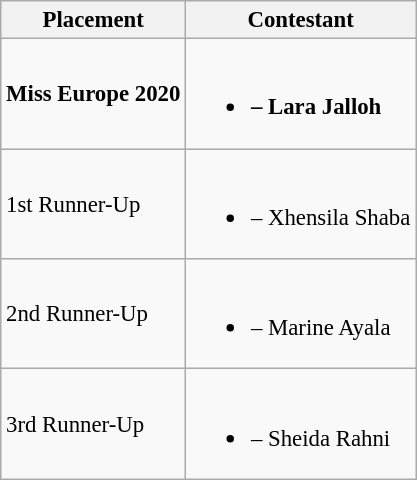<table class="wikitable sortable" style="font-size: 95%;">
<tr>
<th>Placement</th>
<th>Contestant</th>
</tr>
<tr>
<td><strong>Miss Europe 2020</strong></td>
<td><br><ul><li><strong> – Lara Jalloh</strong></li></ul></td>
</tr>
<tr>
<td>1st Runner-Up</td>
<td><br><ul><li> – Xhensila Shaba</li></ul></td>
</tr>
<tr>
<td>2nd Runner-Up</td>
<td><br><ul><li> – Marine Ayala</li></ul></td>
</tr>
<tr>
<td>3rd Runner-Up</td>
<td><br><ul><li> – Sheida Rahni</li></ul></td>
</tr>
</table>
